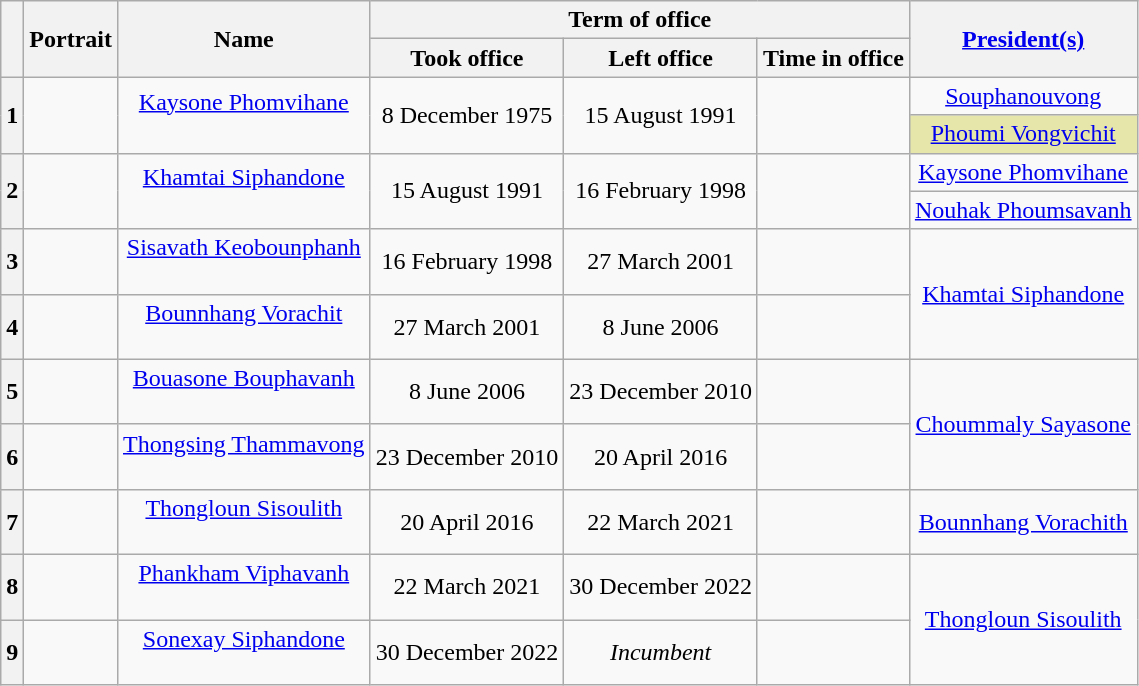<table class="wikitable" style="text-align:center">
<tr>
<th rowspan=2></th>
<th rowspan=2>Portrait</th>
<th rowspan=2>Name<br></th>
<th colspan=3>Term of office</th>
<th rowspan=2><a href='#'>President(s)</a></th>
</tr>
<tr>
<th>Took office</th>
<th>Left office</th>
<th>Time in office</th>
</tr>
<tr>
<th rowspan="2">1</th>
<td rowspan="2"></td>
<td rowspan="2"><a href='#'>Kaysone Phomvihane</a><br><br></td>
<td rowspan="2">8 December 1975</td>
<td rowspan="2">15 August 1991</td>
<td rowspan="2"></td>
<td><a href='#'>Souphanouvong</a></td>
</tr>
<tr>
<td style="background:#e6e6aa;"><a href='#'>Phoumi Vongvichit</a></td>
</tr>
<tr>
<th rowspan="2">2</th>
<td rowspan="2"></td>
<td rowspan="2"><a href='#'>Khamtai Siphandone</a><br><br></td>
<td rowspan="2">15 August 1991</td>
<td rowspan="2">16 February 1998</td>
<td rowspan="2"></td>
<td><a href='#'>Kaysone Phomvihane</a></td>
</tr>
<tr>
<td><a href='#'>Nouhak Phoumsavanh</a></td>
</tr>
<tr>
<th>3</th>
<td></td>
<td><a href='#'>Sisavath Keobounphanh</a><br><br></td>
<td>16 February 1998</td>
<td>27 March 2001</td>
<td></td>
<td rowspan="2"><a href='#'>Khamtai Siphandone</a></td>
</tr>
<tr>
<th>4</th>
<td></td>
<td><a href='#'>Bounnhang Vorachit</a><br><br></td>
<td>27 March 2001</td>
<td>8 June 2006</td>
<td></td>
</tr>
<tr>
<th>5</th>
<td></td>
<td><a href='#'>Bouasone Bouphavanh</a><br><br></td>
<td>8 June 2006</td>
<td>23 December 2010</td>
<td></td>
<td rowspan="2"><a href='#'>Choummaly Sayasone</a></td>
</tr>
<tr>
<th>6</th>
<td></td>
<td><a href='#'>Thongsing Thammavong</a><br><br></td>
<td>23 December 2010</td>
<td>20 April 2016</td>
<td></td>
</tr>
<tr>
<th>7</th>
<td></td>
<td><a href='#'>Thongloun Sisoulith</a><br><br></td>
<td>20 April 2016</td>
<td>22 March 2021</td>
<td></td>
<td><a href='#'>Bounnhang Vorachith</a></td>
</tr>
<tr>
<th>8</th>
<td></td>
<td><a href='#'>Phankham Viphavanh</a><br><br></td>
<td>22 March 2021</td>
<td>30 December 2022</td>
<td></td>
<td rowspan="2"><a href='#'>Thongloun Sisoulith</a></td>
</tr>
<tr>
<th>9</th>
<td></td>
<td><a href='#'>Sonexay Siphandone</a><br><br></td>
<td>30 December 2022</td>
<td><em>Incumbent</em></td>
<td></td>
</tr>
</table>
